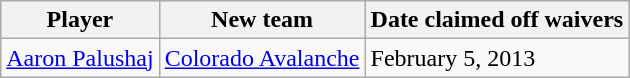<table class="wikitable">
<tr style="text-align:center; background:#ddd;">
<th>Player</th>
<th>New team</th>
<th>Date claimed off waivers</th>
</tr>
<tr>
<td><a href='#'>Aaron Palushaj</a></td>
<td><a href='#'>Colorado Avalanche</a></td>
<td>February 5, 2013</td>
</tr>
</table>
